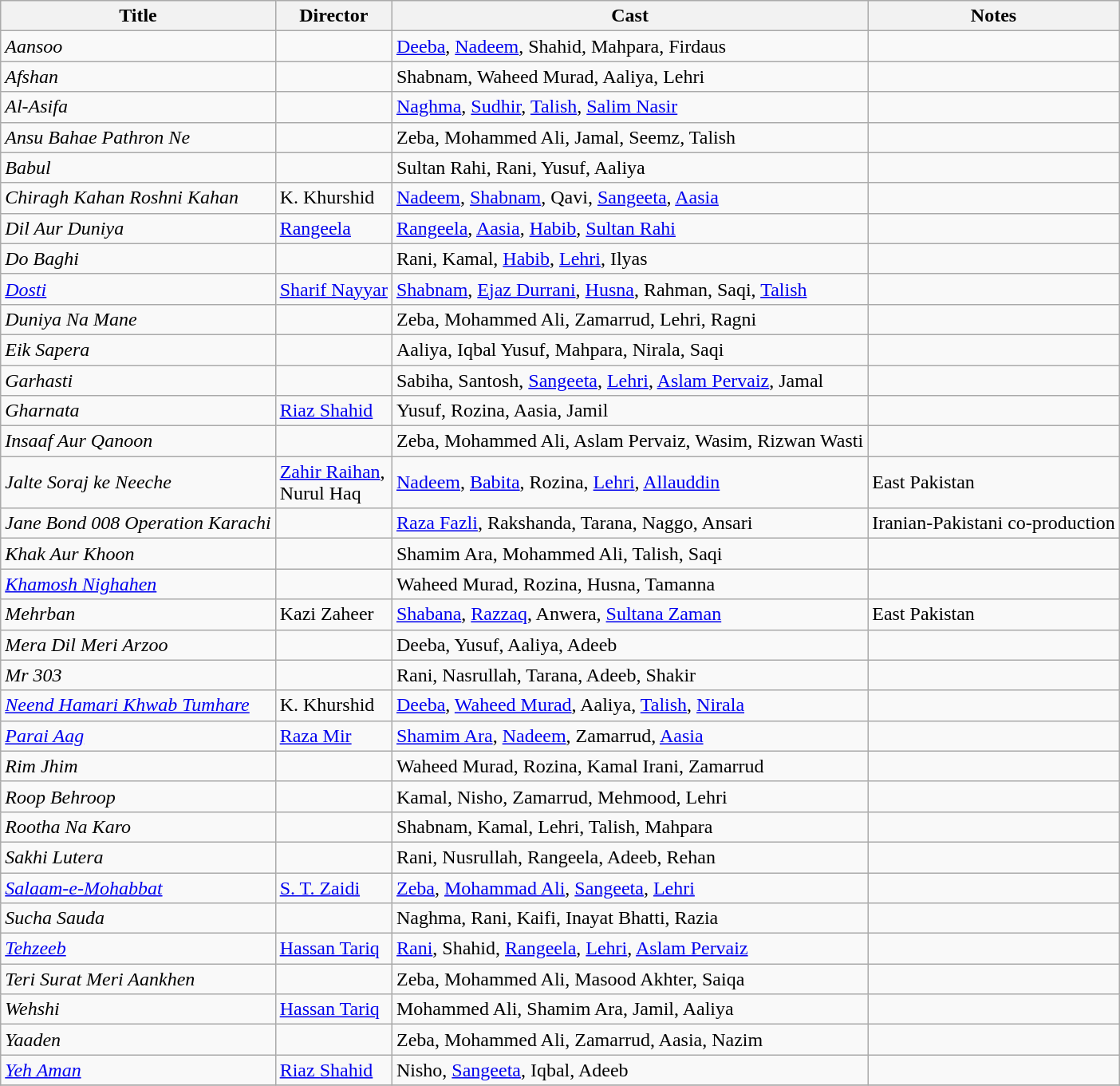<table class="wikitable">
<tr>
<th>Title</th>
<th>Director</th>
<th>Cast</th>
<th>Notes</th>
</tr>
<tr>
<td><em>Aansoo</em></td>
<td></td>
<td><a href='#'>Deeba</a>, <a href='#'>Nadeem</a>, Shahid, Mahpara, Firdaus</td>
<td></td>
</tr>
<tr>
<td><em>Afshan</em></td>
<td></td>
<td>Shabnam, Waheed Murad, Aaliya, Lehri</td>
<td></td>
</tr>
<tr>
<td><em>Al-Asifa</em></td>
<td></td>
<td><a href='#'>Naghma</a>, <a href='#'>Sudhir</a>, <a href='#'>Talish</a>, <a href='#'>Salim Nasir</a></td>
<td></td>
</tr>
<tr>
<td><em>Ansu Bahae Pathron Ne</em></td>
<td></td>
<td>Zeba, Mohammed Ali, Jamal, Seemz, Talish</td>
<td></td>
</tr>
<tr>
<td><em>Babul</em></td>
<td></td>
<td>Sultan Rahi, Rani, Yusuf, Aaliya</td>
<td></td>
</tr>
<tr>
<td><em>Chiragh Kahan Roshni Kahan</em></td>
<td>K. Khurshid</td>
<td><a href='#'>Nadeem</a>, <a href='#'>Shabnam</a>, Qavi, <a href='#'>Sangeeta</a>, <a href='#'>Aasia</a></td>
<td></td>
</tr>
<tr>
<td><em>Dil Aur Duniya</em></td>
<td><a href='#'>Rangeela</a></td>
<td><a href='#'>Rangeela</a>, <a href='#'>Aasia</a>, <a href='#'>Habib</a>, <a href='#'>Sultan Rahi</a></td>
<td></td>
</tr>
<tr>
<td><em>Do Baghi</em></td>
<td></td>
<td>Rani, Kamal, <a href='#'>Habib</a>, <a href='#'>Lehri</a>, Ilyas</td>
<td></td>
</tr>
<tr>
<td><em><a href='#'>Dosti</a></em></td>
<td><a href='#'>Sharif Nayyar</a></td>
<td><a href='#'>Shabnam</a>, <a href='#'>Ejaz Durrani</a>, <a href='#'>Husna</a>, Rahman, Saqi, <a href='#'>Talish</a></td>
<td></td>
</tr>
<tr>
<td><em>Duniya Na Mane</em></td>
<td></td>
<td>Zeba, Mohammed Ali, Zamarrud, Lehri, Ragni</td>
<td></td>
</tr>
<tr>
<td><em>Eik Sapera</em></td>
<td></td>
<td>Aaliya, Iqbal Yusuf, Mahpara, Nirala, Saqi</td>
<td></td>
</tr>
<tr>
<td><em>Garhasti</em></td>
<td></td>
<td>Sabiha, Santosh, <a href='#'>Sangeeta</a>, <a href='#'>Lehri</a>, <a href='#'>Aslam Pervaiz</a>, Jamal</td>
<td></td>
</tr>
<tr>
<td><em>Gharnata</em></td>
<td><a href='#'>Riaz Shahid</a></td>
<td>Yusuf, Rozina, Aasia, Jamil</td>
<td></td>
</tr>
<tr>
<td><em>Insaaf Aur Qanoon</em></td>
<td></td>
<td>Zeba, Mohammed Ali, Aslam Pervaiz, Wasim, Rizwan Wasti</td>
<td></td>
</tr>
<tr>
<td><em>Jalte Soraj ke Neeche</em></td>
<td><a href='#'>Zahir Raihan</a>,<br>Nurul Haq</td>
<td><a href='#'>Nadeem</a>, <a href='#'>Babita</a>, Rozina, <a href='#'>Lehri</a>, <a href='#'>Allauddin</a></td>
<td>East Pakistan</td>
</tr>
<tr>
<td><em>Jane Bond 008 Operation Karachi</em></td>
<td></td>
<td><a href='#'>Raza Fazli</a>, Rakshanda, Tarana, Naggo, Ansari</td>
<td>Iranian-Pakistani co-production</td>
</tr>
<tr>
<td><em>Khak Aur Khoon</em></td>
<td></td>
<td>Shamim Ara, Mohammed Ali, Talish, Saqi</td>
<td></td>
</tr>
<tr>
<td><em><a href='#'>Khamosh Nighahen</a></em></td>
<td></td>
<td>Waheed Murad, Rozina, Husna, Tamanna</td>
<td></td>
</tr>
<tr>
<td><em>Mehrban</em></td>
<td>Kazi Zaheer</td>
<td><a href='#'>Shabana</a>, <a href='#'>Razzaq</a>, Anwera, <a href='#'>Sultana Zaman</a></td>
<td>East Pakistan</td>
</tr>
<tr>
<td><em>Mera Dil Meri Arzoo</em></td>
<td></td>
<td>Deeba, Yusuf, Aaliya, Adeeb</td>
<td></td>
</tr>
<tr>
<td><em>Mr 303</em></td>
<td></td>
<td>Rani, Nasrullah, Tarana, Adeeb, Shakir</td>
<td></td>
</tr>
<tr>
<td><em><a href='#'>Neend Hamari Khwab Tumhare</a></em></td>
<td>K. Khurshid</td>
<td><a href='#'>Deeba</a>, <a href='#'>Waheed Murad</a>, Aaliya, <a href='#'>Talish</a>, <a href='#'>Nirala</a></td>
<td></td>
</tr>
<tr>
<td><em><a href='#'>Parai Aag</a></em></td>
<td><a href='#'>Raza Mir</a></td>
<td><a href='#'>Shamim Ara</a>, <a href='#'>Nadeem</a>, Zamarrud, <a href='#'>Aasia</a></td>
<td></td>
</tr>
<tr>
<td><em>Rim Jhim</em></td>
<td></td>
<td>Waheed Murad, Rozina, Kamal Irani, Zamarrud</td>
<td></td>
</tr>
<tr>
<td><em>Roop Behroop</em></td>
<td></td>
<td>Kamal, Nisho, Zamarrud, Mehmood, Lehri</td>
<td></td>
</tr>
<tr>
<td><em>Rootha Na Karo</em></td>
<td></td>
<td>Shabnam, Kamal, Lehri, Talish, Mahpara</td>
<td></td>
</tr>
<tr>
<td><em>Sakhi Lutera</em></td>
<td></td>
<td>Rani, Nusrullah, Rangeela, Adeeb, Rehan</td>
<td></td>
</tr>
<tr>
<td><em><a href='#'>Salaam-e-Mohabbat</a></em></td>
<td><a href='#'>S. T. Zaidi</a></td>
<td><a href='#'>Zeba</a>, <a href='#'>Mohammad Ali</a>, <a href='#'>Sangeeta</a>, <a href='#'>Lehri</a></td>
<td></td>
</tr>
<tr>
<td><em>Sucha Sauda</em></td>
<td></td>
<td>Naghma, Rani, Kaifi, Inayat Bhatti, Razia</td>
<td></td>
</tr>
<tr>
<td><em><a href='#'>Tehzeeb</a></em></td>
<td><a href='#'>Hassan Tariq</a></td>
<td><a href='#'>Rani</a>, Shahid, <a href='#'>Rangeela</a>, <a href='#'>Lehri</a>, <a href='#'>Aslam Pervaiz</a></td>
<td></td>
</tr>
<tr>
<td><em>Teri Surat Meri Aankhen</em></td>
<td></td>
<td>Zeba, Mohammed Ali, Masood Akhter, Saiqa</td>
<td></td>
</tr>
<tr>
<td><em>Wehshi</em></td>
<td><a href='#'>Hassan Tariq</a></td>
<td>Mohammed Ali, Shamim Ara, Jamil, Aaliya</td>
<td></td>
</tr>
<tr>
<td><em>Yaaden</em></td>
<td></td>
<td>Zeba, Mohammed Ali, Zamarrud, Aasia, Nazim</td>
<td></td>
</tr>
<tr>
<td><em><a href='#'>Yeh Aman</a></em></td>
<td><a href='#'>Riaz Shahid</a></td>
<td>Nisho, <a href='#'>Sangeeta</a>, Iqbal, Adeeb</td>
<td></td>
</tr>
<tr>
</tr>
</table>
